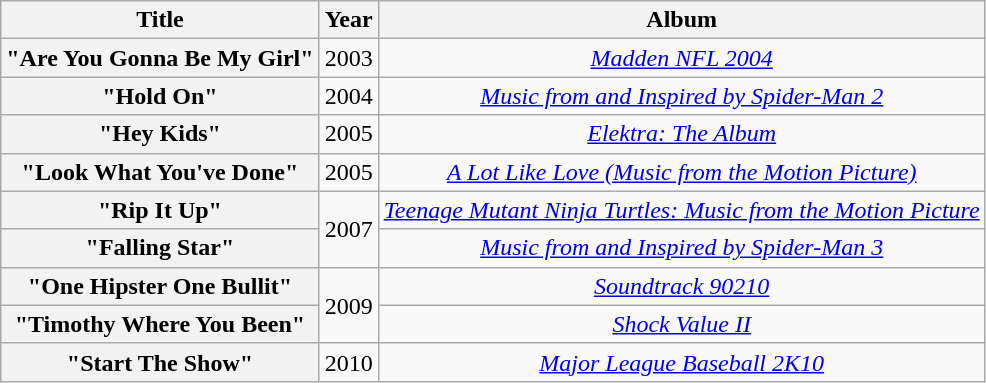<table class="wikitable plainrowheaders" style="text-align:center;">
<tr>
<th scope="col">Title</th>
<th scope="col">Year</th>
<th scope="col">Album</th>
</tr>
<tr>
<th scope="row">"Are You Gonna Be My Girl"</th>
<td>2003</td>
<td><em><a href='#'>Madden NFL 2004</a></em> </td>
</tr>
<tr>
<th scope="row">"Hold On"</th>
<td>2004</td>
<td><em><a href='#'>Music from and Inspired by Spider-Man 2</a></em></td>
</tr>
<tr>
<th scope="row">"Hey Kids"</th>
<td>2005</td>
<td><em><a href='#'>Elektra: The Album</a></em></td>
</tr>
<tr>
<th scope="row">"Look What You've Done"</th>
<td>2005</td>
<td><em><a href='#'>A Lot Like Love (Music from the Motion Picture)</a></em></td>
</tr>
<tr>
<th scope="row">"Rip It Up"</th>
<td rowspan="2">2007</td>
<td><em><a href='#'>Teenage Mutant Ninja Turtles: Music from the Motion Picture</a></em></td>
</tr>
<tr>
<th scope="row">"Falling Star"</th>
<td><em><a href='#'>Music from and Inspired by Spider-Man 3</a></em></td>
</tr>
<tr>
<th scope="row">"One Hipster One Bullit"</th>
<td rowspan="2">2009</td>
<td><em><a href='#'>Soundtrack 90210</a></em></td>
</tr>
<tr>
<th scope="row">"Timothy Where You Been" </th>
<td><em><a href='#'>Shock Value II</a></em></td>
</tr>
<tr>
<th scope="row">"Start The Show"</th>
<td>2010</td>
<td><em><a href='#'>Major League Baseball 2K10</a></em> </td>
</tr>
</table>
